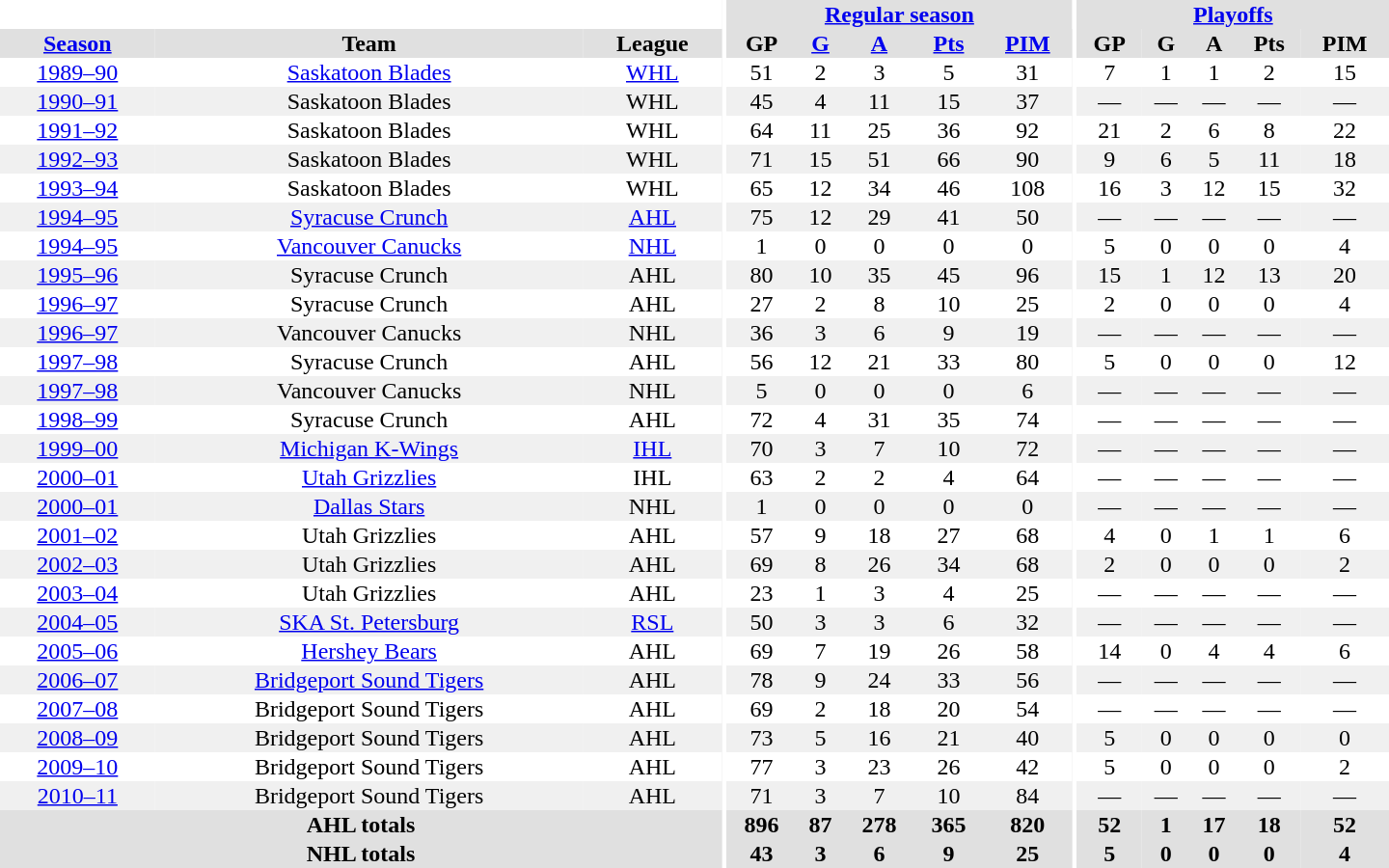<table border="0" cellpadding="1" cellspacing="0" style="text-align:center; width:60em">
<tr bgcolor="#e0e0e0">
<th colspan="3" bgcolor="#ffffff"></th>
<th rowspan="100" bgcolor="#ffffff"></th>
<th colspan="5"><a href='#'>Regular season</a></th>
<th rowspan="100" bgcolor="#ffffff"></th>
<th colspan="5"><a href='#'>Playoffs</a></th>
</tr>
<tr bgcolor="#e0e0e0">
<th><a href='#'>Season</a></th>
<th>Team</th>
<th>League</th>
<th>GP</th>
<th><a href='#'>G</a></th>
<th><a href='#'>A</a></th>
<th><a href='#'>Pts</a></th>
<th><a href='#'>PIM</a></th>
<th>GP</th>
<th>G</th>
<th>A</th>
<th>Pts</th>
<th>PIM</th>
</tr>
<tr>
<td><a href='#'>1989–90</a></td>
<td><a href='#'>Saskatoon Blades</a></td>
<td><a href='#'>WHL</a></td>
<td>51</td>
<td>2</td>
<td>3</td>
<td>5</td>
<td>31</td>
<td>7</td>
<td>1</td>
<td>1</td>
<td>2</td>
<td>15</td>
</tr>
<tr bgcolor="#f0f0f0">
<td><a href='#'>1990–91</a></td>
<td>Saskatoon Blades</td>
<td>WHL</td>
<td>45</td>
<td>4</td>
<td>11</td>
<td>15</td>
<td>37</td>
<td>—</td>
<td>—</td>
<td>—</td>
<td>—</td>
<td>—</td>
</tr>
<tr>
<td><a href='#'>1991–92</a></td>
<td>Saskatoon Blades</td>
<td>WHL</td>
<td>64</td>
<td>11</td>
<td>25</td>
<td>36</td>
<td>92</td>
<td>21</td>
<td>2</td>
<td>6</td>
<td>8</td>
<td>22</td>
</tr>
<tr bgcolor="#f0f0f0">
<td><a href='#'>1992–93</a></td>
<td>Saskatoon Blades</td>
<td>WHL</td>
<td>71</td>
<td>15</td>
<td>51</td>
<td>66</td>
<td>90</td>
<td>9</td>
<td>6</td>
<td>5</td>
<td>11</td>
<td>18</td>
</tr>
<tr>
<td><a href='#'>1993–94</a></td>
<td>Saskatoon Blades</td>
<td>WHL</td>
<td>65</td>
<td>12</td>
<td>34</td>
<td>46</td>
<td>108</td>
<td>16</td>
<td>3</td>
<td>12</td>
<td>15</td>
<td>32</td>
</tr>
<tr bgcolor="#f0f0f0">
<td><a href='#'>1994–95</a></td>
<td><a href='#'>Syracuse Crunch</a></td>
<td><a href='#'>AHL</a></td>
<td>75</td>
<td>12</td>
<td>29</td>
<td>41</td>
<td>50</td>
<td>—</td>
<td>—</td>
<td>—</td>
<td>—</td>
<td>—</td>
</tr>
<tr>
<td><a href='#'>1994–95</a></td>
<td><a href='#'>Vancouver Canucks</a></td>
<td><a href='#'>NHL</a></td>
<td>1</td>
<td>0</td>
<td>0</td>
<td>0</td>
<td>0</td>
<td>5</td>
<td>0</td>
<td>0</td>
<td>0</td>
<td>4</td>
</tr>
<tr bgcolor="#f0f0f0">
<td><a href='#'>1995–96</a></td>
<td>Syracuse Crunch</td>
<td>AHL</td>
<td>80</td>
<td>10</td>
<td>35</td>
<td>45</td>
<td>96</td>
<td>15</td>
<td>1</td>
<td>12</td>
<td>13</td>
<td>20</td>
</tr>
<tr>
<td><a href='#'>1996–97</a></td>
<td>Syracuse Crunch</td>
<td>AHL</td>
<td>27</td>
<td>2</td>
<td>8</td>
<td>10</td>
<td>25</td>
<td>2</td>
<td>0</td>
<td>0</td>
<td>0</td>
<td>4</td>
</tr>
<tr bgcolor="#f0f0f0">
<td><a href='#'>1996–97</a></td>
<td>Vancouver Canucks</td>
<td>NHL</td>
<td>36</td>
<td>3</td>
<td>6</td>
<td>9</td>
<td>19</td>
<td>—</td>
<td>—</td>
<td>—</td>
<td>—</td>
<td>—</td>
</tr>
<tr>
<td><a href='#'>1997–98</a></td>
<td>Syracuse Crunch</td>
<td>AHL</td>
<td>56</td>
<td>12</td>
<td>21</td>
<td>33</td>
<td>80</td>
<td>5</td>
<td>0</td>
<td>0</td>
<td>0</td>
<td>12</td>
</tr>
<tr bgcolor="#f0f0f0">
<td><a href='#'>1997–98</a></td>
<td>Vancouver Canucks</td>
<td>NHL</td>
<td>5</td>
<td>0</td>
<td>0</td>
<td>0</td>
<td>6</td>
<td>—</td>
<td>—</td>
<td>—</td>
<td>—</td>
<td>—</td>
</tr>
<tr>
<td><a href='#'>1998–99</a></td>
<td>Syracuse Crunch</td>
<td>AHL</td>
<td>72</td>
<td>4</td>
<td>31</td>
<td>35</td>
<td>74</td>
<td>—</td>
<td>—</td>
<td>—</td>
<td>—</td>
<td>—</td>
</tr>
<tr bgcolor="#f0f0f0">
<td><a href='#'>1999–00</a></td>
<td><a href='#'>Michigan K-Wings</a></td>
<td><a href='#'>IHL</a></td>
<td>70</td>
<td>3</td>
<td>7</td>
<td>10</td>
<td>72</td>
<td>—</td>
<td>—</td>
<td>—</td>
<td>—</td>
<td>—</td>
</tr>
<tr>
<td><a href='#'>2000–01</a></td>
<td><a href='#'>Utah Grizzlies</a></td>
<td>IHL</td>
<td>63</td>
<td>2</td>
<td>2</td>
<td>4</td>
<td>64</td>
<td>—</td>
<td>—</td>
<td>—</td>
<td>—</td>
<td>—</td>
</tr>
<tr bgcolor="#f0f0f0">
<td><a href='#'>2000–01</a></td>
<td><a href='#'>Dallas Stars</a></td>
<td>NHL</td>
<td>1</td>
<td>0</td>
<td>0</td>
<td>0</td>
<td>0</td>
<td>—</td>
<td>—</td>
<td>—</td>
<td>—</td>
<td>—</td>
</tr>
<tr>
<td><a href='#'>2001–02</a></td>
<td>Utah Grizzlies</td>
<td>AHL</td>
<td>57</td>
<td>9</td>
<td>18</td>
<td>27</td>
<td>68</td>
<td>4</td>
<td>0</td>
<td>1</td>
<td>1</td>
<td>6</td>
</tr>
<tr bgcolor="#f0f0f0">
<td><a href='#'>2002–03</a></td>
<td>Utah Grizzlies</td>
<td>AHL</td>
<td>69</td>
<td>8</td>
<td>26</td>
<td>34</td>
<td>68</td>
<td>2</td>
<td>0</td>
<td>0</td>
<td>0</td>
<td>2</td>
</tr>
<tr>
<td><a href='#'>2003–04</a></td>
<td>Utah Grizzlies</td>
<td>AHL</td>
<td>23</td>
<td>1</td>
<td>3</td>
<td>4</td>
<td>25</td>
<td>—</td>
<td>—</td>
<td>—</td>
<td>—</td>
<td>—</td>
</tr>
<tr bgcolor="#f0f0f0">
<td><a href='#'>2004–05</a></td>
<td><a href='#'>SKA St. Petersburg</a></td>
<td><a href='#'>RSL</a></td>
<td>50</td>
<td>3</td>
<td>3</td>
<td>6</td>
<td>32</td>
<td>—</td>
<td>—</td>
<td>—</td>
<td>—</td>
<td>—</td>
</tr>
<tr>
<td><a href='#'>2005–06</a></td>
<td><a href='#'>Hershey Bears</a></td>
<td>AHL</td>
<td>69</td>
<td>7</td>
<td>19</td>
<td>26</td>
<td>58</td>
<td>14</td>
<td>0</td>
<td>4</td>
<td>4</td>
<td>6</td>
</tr>
<tr bgcolor="#f0f0f0">
<td><a href='#'>2006–07</a></td>
<td><a href='#'>Bridgeport Sound Tigers</a></td>
<td>AHL</td>
<td>78</td>
<td>9</td>
<td>24</td>
<td>33</td>
<td>56</td>
<td>—</td>
<td>—</td>
<td>—</td>
<td>—</td>
<td>—</td>
</tr>
<tr>
<td><a href='#'>2007–08</a></td>
<td>Bridgeport Sound Tigers</td>
<td>AHL</td>
<td>69</td>
<td>2</td>
<td>18</td>
<td>20</td>
<td>54</td>
<td>—</td>
<td>—</td>
<td>—</td>
<td>—</td>
<td>—</td>
</tr>
<tr bgcolor="#f0f0f0">
<td><a href='#'>2008–09</a></td>
<td>Bridgeport Sound Tigers</td>
<td>AHL</td>
<td>73</td>
<td>5</td>
<td>16</td>
<td>21</td>
<td>40</td>
<td>5</td>
<td>0</td>
<td>0</td>
<td>0</td>
<td>0</td>
</tr>
<tr>
<td><a href='#'>2009–10</a></td>
<td>Bridgeport Sound Tigers</td>
<td>AHL</td>
<td>77</td>
<td>3</td>
<td>23</td>
<td>26</td>
<td>42</td>
<td>5</td>
<td>0</td>
<td>0</td>
<td>0</td>
<td>2</td>
</tr>
<tr bgcolor="#f0f0f0">
<td><a href='#'>2010–11</a></td>
<td>Bridgeport Sound Tigers</td>
<td>AHL</td>
<td>71</td>
<td>3</td>
<td>7</td>
<td>10</td>
<td>84</td>
<td>—</td>
<td>—</td>
<td>—</td>
<td>—</td>
<td>—</td>
</tr>
<tr bgcolor="#e0e0e0">
<th colspan="3">AHL totals</th>
<th>896</th>
<th>87</th>
<th>278</th>
<th>365</th>
<th>820</th>
<th>52</th>
<th>1</th>
<th>17</th>
<th>18</th>
<th>52</th>
</tr>
<tr bgcolor="#e0e0e0">
<th colspan="3">NHL totals</th>
<th>43</th>
<th>3</th>
<th>6</th>
<th>9</th>
<th>25</th>
<th>5</th>
<th>0</th>
<th>0</th>
<th>0</th>
<th>4</th>
</tr>
</table>
